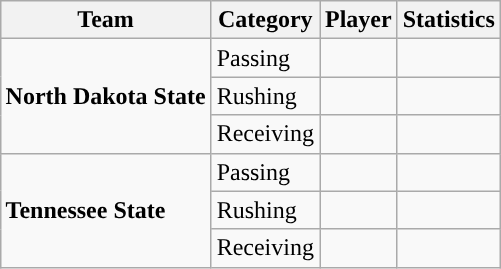<table class="wikitable" style="float: right;">
<tr>
<th>Team</th>
<th>Category</th>
<th>Player</th>
<th>Statistics</th>
</tr>
<tr>
<td rowspan=3><strong>North Dakota State</strong></td>
<td>Passing</td>
<td></td>
<td></td>
</tr>
<tr>
<td>Rushing</td>
<td></td>
<td></td>
</tr>
<tr>
<td>Receiving</td>
<td></td>
<td></td>
</tr>
<tr>
<td rowspan=3><strong>Tennessee State</strong></td>
<td>Passing</td>
<td></td>
<td></td>
</tr>
<tr>
<td>Rushing</td>
<td></td>
<td></td>
</tr>
<tr>
<td>Receiving</td>
<td></td>
<td></td>
</tr>
</table>
